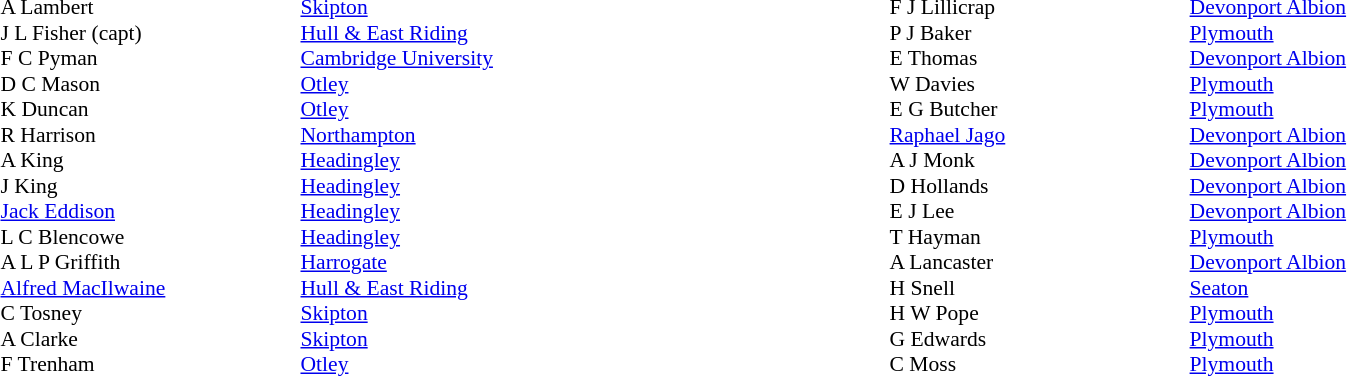<table width="80%">
<tr>
<td valign="top" width="50%"><br><table style="font-size: 90%" cellspacing="0" cellpadding="0">
<tr>
<th width="20"></th>
<th width="200"></th>
</tr>
<tr>
<td></td>
<td>A Lambert</td>
<td><a href='#'>Skipton</a></td>
</tr>
<tr>
<td></td>
<td>J L Fisher (capt)</td>
<td><a href='#'>Hull & East Riding</a></td>
</tr>
<tr>
<td></td>
<td>F C Pyman</td>
<td><a href='#'>Cambridge University</a></td>
</tr>
<tr>
<td></td>
<td>D C Mason</td>
<td><a href='#'>Otley</a></td>
</tr>
<tr>
<td></td>
<td>K Duncan</td>
<td><a href='#'>Otley</a></td>
</tr>
<tr>
<td></td>
<td>R Harrison</td>
<td><a href='#'>Northampton</a></td>
</tr>
<tr>
<td></td>
<td>A King</td>
<td><a href='#'>Headingley</a></td>
</tr>
<tr>
<td></td>
<td>J King</td>
<td><a href='#'>Headingley</a></td>
</tr>
<tr>
<td></td>
<td><a href='#'>Jack Eddison</a></td>
<td><a href='#'>Headingley</a></td>
</tr>
<tr>
<td></td>
<td>L C Blencowe</td>
<td><a href='#'>Headingley</a></td>
</tr>
<tr>
<td></td>
<td>A L P Griffith</td>
<td><a href='#'>Harrogate</a></td>
</tr>
<tr>
<td></td>
<td><a href='#'>Alfred MacIlwaine</a></td>
<td><a href='#'>Hull & East Riding</a></td>
</tr>
<tr>
<td></td>
<td>C Tosney</td>
<td><a href='#'>Skipton</a></td>
</tr>
<tr>
<td></td>
<td>A Clarke</td>
<td><a href='#'>Skipton</a></td>
</tr>
<tr>
<td></td>
<td>F Trenham</td>
<td><a href='#'>Otley</a></td>
</tr>
<tr>
</tr>
</table>
</td>
<td valign="top" width="50%"><br><table style="font-size: 90%" cellspacing="0" cellpadding="0" align="center">
<tr>
<th width="20"></th>
<th width="200"></th>
</tr>
<tr>
<td></td>
<td>F J Lillicrap</td>
<td><a href='#'>Devonport Albion</a></td>
</tr>
<tr>
<td></td>
<td>P J Baker</td>
<td><a href='#'>Plymouth</a></td>
</tr>
<tr>
<td></td>
<td>E Thomas</td>
<td><a href='#'>Devonport Albion</a></td>
</tr>
<tr>
<td></td>
<td>W Davies</td>
<td><a href='#'>Plymouth</a></td>
</tr>
<tr>
<td></td>
<td>E G Butcher</td>
<td><a href='#'>Plymouth</a></td>
</tr>
<tr>
<td></td>
<td><a href='#'>Raphael Jago</a></td>
<td><a href='#'>Devonport Albion</a></td>
</tr>
<tr>
<td></td>
<td>A J Monk</td>
<td><a href='#'>Devonport Albion</a></td>
</tr>
<tr>
<td></td>
<td>D Hollands</td>
<td><a href='#'>Devonport Albion</a></td>
</tr>
<tr>
<td></td>
<td>E J Lee</td>
<td><a href='#'>Devonport Albion</a></td>
</tr>
<tr>
<td></td>
<td>T Hayman</td>
<td><a href='#'>Plymouth</a></td>
</tr>
<tr>
<td></td>
<td>A Lancaster</td>
<td><a href='#'>Devonport Albion</a></td>
</tr>
<tr>
<td></td>
<td>H Snell</td>
<td><a href='#'>Seaton</a></td>
</tr>
<tr>
<td></td>
<td>H W Pope</td>
<td><a href='#'>Plymouth</a></td>
</tr>
<tr>
<td></td>
<td>G Edwards</td>
<td><a href='#'>Plymouth</a></td>
</tr>
<tr>
<td></td>
<td>C Moss</td>
<td><a href='#'>Plymouth</a></td>
</tr>
<tr>
</tr>
</table>
</td>
</tr>
</table>
